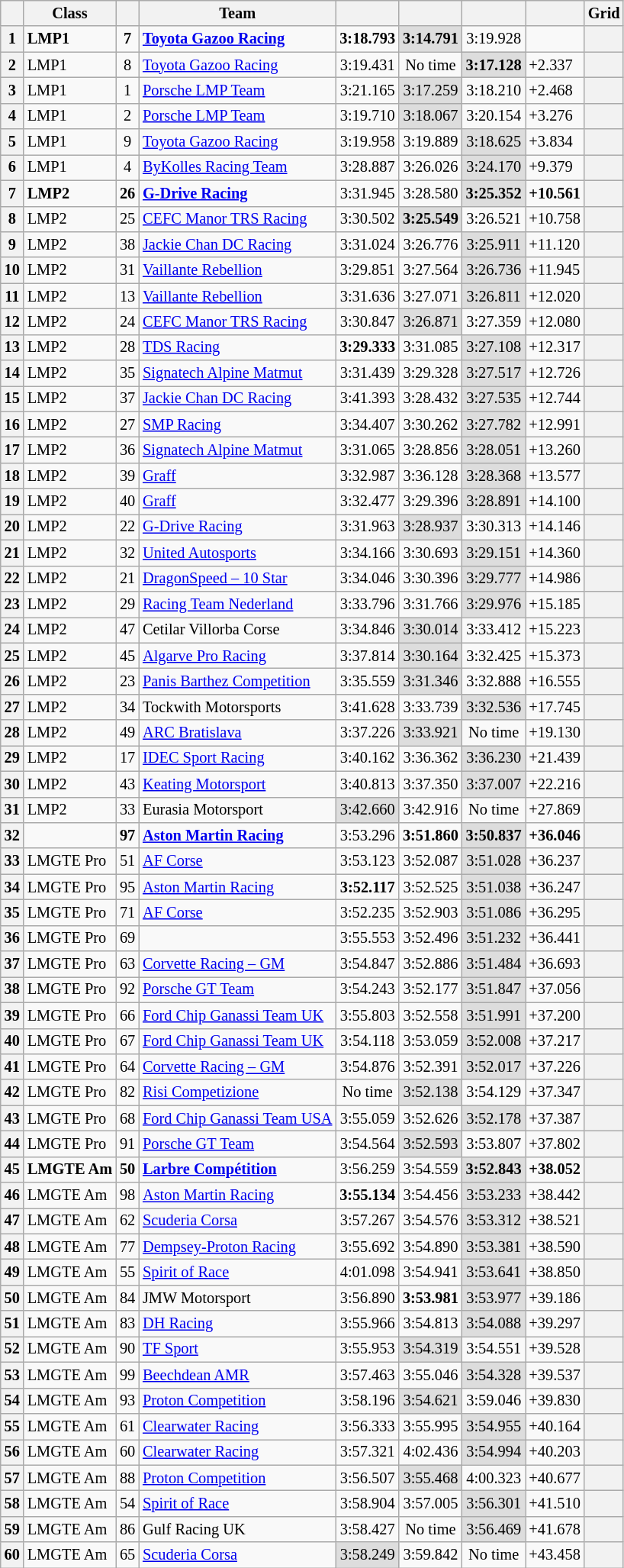<table class="wikitable sortable" style="font-size: 85%;">
<tr>
<th></th>
<th>Class</th>
<th></th>
<th>Team</th>
<th></th>
<th></th>
<th></th>
<th></th>
<th>Grid</th>
</tr>
<tr>
<th>1</th>
<td><strong>LMP1</strong></td>
<td align="center"><strong>7</strong></td>
<td><strong><a href='#'>Toyota Gazoo Racing</a></strong></td>
<td align="center"><strong>3:18.793</strong></td>
<td align="center" style="background:#ddd;"><strong>3:14.791</strong></td>
<td align="center">3:19.928</td>
<td></td>
<th></th>
</tr>
<tr>
<th>2</th>
<td>LMP1</td>
<td align="center">8</td>
<td><a href='#'>Toyota Gazoo Racing</a></td>
<td align="center">3:19.431</td>
<td align="center">No time</td>
<td align="center" style="background:#ddd;"><strong>3:17.128</strong></td>
<td>+2.337</td>
<th></th>
</tr>
<tr>
<th>3</th>
<td>LMP1</td>
<td align="center">1</td>
<td><a href='#'>Porsche LMP Team</a></td>
<td align="center">3:21.165</td>
<td align="center" style="background:#ddd;">3:17.259</td>
<td align="center">3:18.210</td>
<td>+2.468</td>
<th></th>
</tr>
<tr>
<th>4</th>
<td>LMP1</td>
<td align="center">2</td>
<td><a href='#'>Porsche LMP Team</a></td>
<td align="center">3:19.710</td>
<td align="center" style="background:#ddd;">3:18.067</td>
<td align="center">3:20.154</td>
<td>+3.276</td>
<th></th>
</tr>
<tr>
<th>5</th>
<td>LMP1</td>
<td align="center">9</td>
<td><a href='#'>Toyota Gazoo Racing</a></td>
<td align="center">3:19.958</td>
<td align="center">3:19.889</td>
<td align="center" style="background:#ddd;">3:18.625</td>
<td>+3.834</td>
<th></th>
</tr>
<tr>
<th>6</th>
<td>LMP1</td>
<td align="center">4</td>
<td><a href='#'>ByKolles Racing Team</a></td>
<td align="center">3:28.887</td>
<td align="center">3:26.026</td>
<td align="center" style="background:#ddd;">3:24.170</td>
<td>+9.379</td>
<th></th>
</tr>
<tr>
<th>7</th>
<td><strong>LMP2</strong></td>
<td align="center"><strong>26</strong></td>
<td><strong><a href='#'>G-Drive Racing</a></strong></td>
<td align="center">3:31.945</td>
<td align="center">3:28.580</td>
<td align="center" style="background:#ddd;"><strong>3:25.352</strong></td>
<td><strong>+10.561</strong></td>
<th></th>
</tr>
<tr>
<th>8</th>
<td>LMP2</td>
<td align="center">25</td>
<td><a href='#'>CEFC Manor TRS Racing</a></td>
<td align="center">3:30.502</td>
<td align="center" style="background:#ddd;"><strong>3:25.549</strong></td>
<td align="center">3:26.521</td>
<td>+10.758</td>
<th></th>
</tr>
<tr>
<th>9</th>
<td>LMP2</td>
<td align="center">38</td>
<td><a href='#'>Jackie Chan DC Racing</a></td>
<td align="center">3:31.024</td>
<td align="center">3:26.776</td>
<td align="center" style="background:#ddd;">3:25.911</td>
<td>+11.120</td>
<th></th>
</tr>
<tr>
<th>10</th>
<td>LMP2</td>
<td align="center">31</td>
<td><a href='#'>Vaillante Rebellion</a></td>
<td align="center">3:29.851</td>
<td align="center">3:27.564</td>
<td align="center" style="background:#ddd;">3:26.736</td>
<td>+11.945</td>
<th></th>
</tr>
<tr>
<th>11</th>
<td>LMP2</td>
<td align="center">13</td>
<td><a href='#'>Vaillante Rebellion</a></td>
<td align="center">3:31.636</td>
<td align="center">3:27.071</td>
<td align="center" style="background:#ddd;">3:26.811</td>
<td>+12.020</td>
<th></th>
</tr>
<tr>
<th>12</th>
<td>LMP2</td>
<td align="center">24</td>
<td><a href='#'>CEFC Manor TRS Racing</a></td>
<td align="center">3:30.847</td>
<td align="center" style="background:#ddd;">3:26.871</td>
<td align="center">3:27.359</td>
<td>+12.080</td>
<th></th>
</tr>
<tr>
<th>13</th>
<td>LMP2</td>
<td align="center">28</td>
<td><a href='#'>TDS Racing</a></td>
<td align="center"><strong>3:29.333</strong></td>
<td align="center">3:31.085</td>
<td align="center" style="background:#ddd;">3:27.108</td>
<td>+12.317</td>
<th></th>
</tr>
<tr>
<th>14</th>
<td>LMP2</td>
<td align="center">35</td>
<td><a href='#'>Signatech Alpine Matmut</a></td>
<td align="center">3:31.439</td>
<td align="center">3:29.328</td>
<td align="center" style="background:#ddd;">3:27.517</td>
<td>+12.726</td>
<th></th>
</tr>
<tr>
<th>15</th>
<td>LMP2</td>
<td align="center">37</td>
<td><a href='#'>Jackie Chan DC Racing</a></td>
<td align="center">3:41.393</td>
<td align="center">3:28.432</td>
<td align="center" style="background:#ddd;">3:27.535</td>
<td>+12.744</td>
<th></th>
</tr>
<tr>
<th>16</th>
<td>LMP2</td>
<td align="center">27</td>
<td><a href='#'>SMP Racing</a></td>
<td align="center">3:34.407</td>
<td align="center">3:30.262</td>
<td align="center" style="background:#ddd;">3:27.782</td>
<td>+12.991</td>
<th></th>
</tr>
<tr>
<th>17</th>
<td>LMP2</td>
<td align="center">36</td>
<td><a href='#'>Signatech Alpine Matmut</a></td>
<td align="center">3:31.065</td>
<td align="center">3:28.856</td>
<td align="center" style="background:#ddd;">3:28.051</td>
<td>+13.260</td>
<th></th>
</tr>
<tr>
<th>18</th>
<td>LMP2</td>
<td align="center">39</td>
<td><a href='#'>Graff</a></td>
<td align="center">3:32.987</td>
<td align="center">3:36.128</td>
<td align="center" style="background:#ddd;">3:28.368</td>
<td>+13.577</td>
<th></th>
</tr>
<tr>
<th>19</th>
<td>LMP2</td>
<td align="center">40</td>
<td><a href='#'>Graff</a></td>
<td align="center">3:32.477</td>
<td align="center">3:29.396</td>
<td align="center" style="background:#ddd;">3:28.891</td>
<td>+14.100</td>
<th></th>
</tr>
<tr>
<th>20</th>
<td>LMP2</td>
<td align="center">22</td>
<td><a href='#'>G-Drive Racing</a></td>
<td align="center">3:31.963</td>
<td align="center" style="background:#ddd;">3:28.937</td>
<td align="center">3:30.313</td>
<td>+14.146</td>
<th></th>
</tr>
<tr>
<th>21</th>
<td>LMP2</td>
<td align="center">32</td>
<td><a href='#'>United Autosports</a></td>
<td align="center">3:34.166</td>
<td align="center">3:30.693</td>
<td align="center" style="background:#ddd;">3:29.151</td>
<td>+14.360</td>
<th></th>
</tr>
<tr>
<th>22</th>
<td>LMP2</td>
<td align="center">21</td>
<td><a href='#'>DragonSpeed – 10 Star</a></td>
<td align="center">3:34.046</td>
<td align="center">3:30.396</td>
<td align="center" style="background:#ddd;">3:29.777</td>
<td>+14.986</td>
<th></th>
</tr>
<tr>
<th>23</th>
<td>LMP2</td>
<td align="center">29</td>
<td><a href='#'>Racing Team Nederland</a></td>
<td align="center">3:33.796</td>
<td align="center">3:31.766</td>
<td align="center" style="background:#ddd;">3:29.976</td>
<td>+15.185</td>
<th></th>
</tr>
<tr>
<th>24</th>
<td>LMP2</td>
<td align="center">47</td>
<td>Cetilar Villorba Corse</td>
<td align="center">3:34.846</td>
<td align="center" style="background:#ddd;">3:30.014</td>
<td align="center">3:33.412</td>
<td>+15.223</td>
<th></th>
</tr>
<tr>
<th>25</th>
<td>LMP2</td>
<td align="center">45</td>
<td><a href='#'>Algarve Pro Racing</a></td>
<td align="center">3:37.814</td>
<td align="center" style="background:#ddd;">3:30.164</td>
<td align="center">3:32.425</td>
<td>+15.373</td>
<th></th>
</tr>
<tr>
<th>26</th>
<td>LMP2</td>
<td align="center">23</td>
<td><a href='#'>Panis Barthez Competition</a></td>
<td align="center">3:35.559</td>
<td align="center" style="background:#ddd;">3:31.346</td>
<td align="center">3:32.888</td>
<td>+16.555</td>
<th></th>
</tr>
<tr>
<th>27</th>
<td>LMP2</td>
<td align="center">34</td>
<td>Tockwith Motorsports</td>
<td align="center">3:41.628</td>
<td align="center">3:33.739</td>
<td align="center" style="background:#ddd;">3:32.536</td>
<td>+17.745</td>
<th></th>
</tr>
<tr>
<th>28</th>
<td>LMP2</td>
<td align="center">49</td>
<td><a href='#'>ARC Bratislava</a></td>
<td align="center">3:37.226</td>
<td align="center" style="background:#ddd;">3:33.921</td>
<td align="center">No time</td>
<td>+19.130</td>
<th></th>
</tr>
<tr>
<th>29</th>
<td>LMP2</td>
<td align="center">17</td>
<td><a href='#'>IDEC Sport Racing</a></td>
<td align="center">3:40.162</td>
<td align="center">3:36.362</td>
<td align="center" style="background:#ddd;">3:36.230</td>
<td>+21.439</td>
<th></th>
</tr>
<tr>
<th>30</th>
<td>LMP2</td>
<td align="center">43</td>
<td><a href='#'>Keating Motorsport</a></td>
<td align="center">3:40.813</td>
<td align="center">3:37.350</td>
<td align="center" style="background:#ddd;">3:37.007</td>
<td>+22.216</td>
<th></th>
</tr>
<tr>
<th>31</th>
<td>LMP2</td>
<td align="center">33</td>
<td>Eurasia Motorsport</td>
<td align="center" style="background:#ddd;">3:42.660</td>
<td align="center">3:42.916</td>
<td align="center">No time</td>
<td>+27.869</td>
<th></th>
</tr>
<tr>
<th>32</th>
<td></td>
<td align="center"><strong>97</strong></td>
<td><strong><a href='#'>Aston Martin Racing</a></strong></td>
<td align="center">3:53.296</td>
<td align="center"><strong>3:51.860</strong></td>
<td align="center" style="background:#ddd;"><strong>3:50.837</strong></td>
<td><strong>+36.046</strong></td>
<th></th>
</tr>
<tr>
<th>33</th>
<td>LMGTE Pro</td>
<td align="center">51</td>
<td><a href='#'>AF Corse</a></td>
<td align="center">3:53.123</td>
<td align="center">3:52.087</td>
<td align="center" style="background:#ddd;">3:51.028</td>
<td>+36.237</td>
<th></th>
</tr>
<tr>
<th>34</th>
<td>LMGTE Pro</td>
<td align="center">95</td>
<td><a href='#'>Aston Martin Racing</a></td>
<td align="center"><strong>3:52.117</strong></td>
<td align="center">3:52.525</td>
<td align="center" style="background:#ddd;">3:51.038</td>
<td>+36.247</td>
<th></th>
</tr>
<tr>
<th>35</th>
<td>LMGTE Pro</td>
<td align="center">71</td>
<td><a href='#'>AF Corse</a></td>
<td align="center">3:52.235</td>
<td align="center">3:52.903</td>
<td align="center" style="background:#ddd;">3:51.086</td>
<td>+36.295</td>
<th></th>
</tr>
<tr>
<th>36</th>
<td>LMGTE Pro</td>
<td align="center">69</td>
<td></td>
<td align="center">3:55.553</td>
<td align="center">3:52.496</td>
<td align="center" style="background:#ddd;">3:51.232</td>
<td>+36.441</td>
<th></th>
</tr>
<tr>
<th>37</th>
<td>LMGTE Pro</td>
<td align="center">63</td>
<td><a href='#'>Corvette Racing – GM</a></td>
<td align="center">3:54.847</td>
<td align="center">3:52.886</td>
<td align="center" style="background:#ddd;">3:51.484</td>
<td>+36.693</td>
<th></th>
</tr>
<tr>
<th>38</th>
<td>LMGTE Pro</td>
<td align="center">92</td>
<td><a href='#'>Porsche GT Team</a></td>
<td align="center">3:54.243</td>
<td align="center">3:52.177</td>
<td align="center" style="background:#ddd;">3:51.847</td>
<td>+37.056</td>
<th></th>
</tr>
<tr>
<th>39</th>
<td>LMGTE Pro</td>
<td align="center">66</td>
<td><a href='#'>Ford Chip Ganassi Team UK</a></td>
<td align="center">3:55.803</td>
<td align="center">3:52.558</td>
<td align="center" style="background:#ddd;">3:51.991</td>
<td>+37.200</td>
<th></th>
</tr>
<tr>
<th>40</th>
<td>LMGTE Pro</td>
<td align="center">67</td>
<td><a href='#'>Ford Chip Ganassi Team UK</a></td>
<td align="center">3:54.118</td>
<td align="center">3:53.059</td>
<td align="center" style="background:#ddd;">3:52.008</td>
<td>+37.217</td>
<th></th>
</tr>
<tr>
<th>41</th>
<td>LMGTE Pro</td>
<td align="center">64</td>
<td><a href='#'>Corvette Racing – GM</a></td>
<td align="center">3:54.876</td>
<td align="center">3:52.391</td>
<td align="center" style="background:#ddd;">3:52.017</td>
<td>+37.226</td>
<th></th>
</tr>
<tr>
<th>42</th>
<td>LMGTE Pro</td>
<td align="center">82</td>
<td><a href='#'>Risi Competizione</a></td>
<td align="center">No time</td>
<td align="center" style="background:#ddd;">3:52.138</td>
<td align="center">3:54.129</td>
<td>+37.347</td>
<th></th>
</tr>
<tr>
<th>43</th>
<td>LMGTE Pro</td>
<td align="center">68</td>
<td><a href='#'>Ford Chip Ganassi Team USA</a></td>
<td align="center">3:55.059</td>
<td align="center">3:52.626</td>
<td align="center" style="background:#ddd;">3:52.178</td>
<td>+37.387</td>
<th></th>
</tr>
<tr>
<th>44</th>
<td>LMGTE Pro</td>
<td align="center">91</td>
<td><a href='#'>Porsche GT Team</a></td>
<td align="center">3:54.564</td>
<td align="center" style="background:#ddd;">3:52.593</td>
<td align="center">3:53.807</td>
<td>+37.802</td>
<th></th>
</tr>
<tr>
<th>45</th>
<td><strong>LMGTE Am</strong></td>
<td align="center"><strong>50</strong></td>
<td><strong><a href='#'>Larbre Compétition</a></strong></td>
<td align="center">3:56.259</td>
<td align="center">3:54.559</td>
<td align="center" style="background:#ddd;"><strong>3:52.843</strong></td>
<td><strong>+38.052</strong></td>
<th></th>
</tr>
<tr>
<th>46</th>
<td>LMGTE Am</td>
<td align="center">98</td>
<td><a href='#'>Aston Martin Racing</a></td>
<td align="center"><strong>3:55.134</strong></td>
<td align="center">3:54.456</td>
<td align="center" style="background:#ddd;">3:53.233</td>
<td>+38.442</td>
<th></th>
</tr>
<tr>
<th>47</th>
<td>LMGTE Am</td>
<td align="center">62</td>
<td><a href='#'>Scuderia Corsa</a></td>
<td align="center">3:57.267</td>
<td align="center">3:54.576</td>
<td align="center" style="background:#ddd;">3:53.312</td>
<td>+38.521</td>
<th></th>
</tr>
<tr>
<th>48</th>
<td>LMGTE Am</td>
<td align="center">77</td>
<td><a href='#'>Dempsey-Proton Racing</a></td>
<td align="center">3:55.692</td>
<td align="center">3:54.890</td>
<td align="center" style="background:#ddd;">3:53.381</td>
<td>+38.590</td>
<th></th>
</tr>
<tr>
<th>49</th>
<td>LMGTE Am</td>
<td align="center">55</td>
<td><a href='#'>Spirit of Race</a></td>
<td align="center">4:01.098</td>
<td align="center">3:54.941</td>
<td align="center" style="background:#ddd;">3:53.641</td>
<td>+38.850</td>
<th></th>
</tr>
<tr>
<th>50</th>
<td>LMGTE Am</td>
<td align="center">84</td>
<td>JMW Motorsport</td>
<td align="center">3:56.890</td>
<td align="center"><strong>3:53.981</strong></td>
<td align="center" style="background:#ddd;">3:53.977</td>
<td>+39.186</td>
<th></th>
</tr>
<tr>
<th>51</th>
<td>LMGTE Am</td>
<td align="center">83</td>
<td><a href='#'>DH Racing</a></td>
<td align="center">3:55.966</td>
<td align="center">3:54.813</td>
<td align="center" style="background:#ddd;">3:54.088</td>
<td>+39.297</td>
<th></th>
</tr>
<tr>
<th>52</th>
<td>LMGTE Am</td>
<td align="center">90</td>
<td><a href='#'>TF Sport</a></td>
<td align="center">3:55.953</td>
<td align="center" style="background:#ddd;">3:54.319</td>
<td align="center">3:54.551</td>
<td>+39.528</td>
<th></th>
</tr>
<tr>
<th>53</th>
<td>LMGTE Am</td>
<td align="center">99</td>
<td><a href='#'>Beechdean AMR</a></td>
<td align="center">3:57.463</td>
<td align="center">3:55.046</td>
<td align="center" style="background:#ddd;">3:54.328</td>
<td>+39.537</td>
<th></th>
</tr>
<tr>
<th>54</th>
<td>LMGTE Am</td>
<td align="center">93</td>
<td><a href='#'>Proton Competition</a></td>
<td align="center">3:58.196</td>
<td align="center" style="background:#ddd;">3:54.621</td>
<td align="center">3:59.046</td>
<td>+39.830</td>
<th></th>
</tr>
<tr>
<th>55</th>
<td>LMGTE Am</td>
<td align="center">61</td>
<td><a href='#'>Clearwater Racing</a></td>
<td align="center">3:56.333</td>
<td align="center">3:55.995</td>
<td align="center" style="background:#ddd;">3:54.955</td>
<td>+40.164</td>
<th></th>
</tr>
<tr>
<th>56</th>
<td>LMGTE Am</td>
<td align="center">60</td>
<td><a href='#'>Clearwater Racing</a></td>
<td align="center">3:57.321</td>
<td align="center">4:02.436</td>
<td align="center" style="background:#ddd;">3:54.994</td>
<td>+40.203</td>
<th></th>
</tr>
<tr>
<th>57</th>
<td>LMGTE Am</td>
<td align="center">88</td>
<td><a href='#'>Proton Competition</a></td>
<td align="center">3:56.507</td>
<td align="center" style="background:#ddd;">3:55.468</td>
<td align="center">4:00.323</td>
<td>+40.677</td>
<th></th>
</tr>
<tr>
<th>58</th>
<td>LMGTE Am</td>
<td align="center">54</td>
<td><a href='#'>Spirit of Race</a></td>
<td align="center">3:58.904</td>
<td align="center">3:57.005</td>
<td align="center" style="background:#ddd;">3:56.301</td>
<td>+41.510</td>
<th></th>
</tr>
<tr>
<th>59</th>
<td>LMGTE Am</td>
<td align="center">86</td>
<td>Gulf Racing UK</td>
<td align="center">3:58.427</td>
<td align="center">No time</td>
<td align="center" style="background:#ddd;">3:56.469</td>
<td>+41.678</td>
<th></th>
</tr>
<tr>
<th>60</th>
<td>LMGTE Am</td>
<td align="center">65</td>
<td><a href='#'>Scuderia Corsa</a></td>
<td align="center" style="background:#ddd;">3:58.249</td>
<td align="center">3:59.842</td>
<td align="center">No time</td>
<td>+43.458</td>
<th></th>
</tr>
</table>
